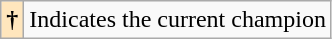<table class="wikitable">
<tr>
<th style="background-color:#FFE6BD">†</th>
<td>Indicates the current champion</td>
</tr>
</table>
